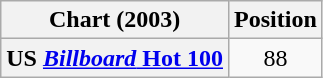<table class="wikitable plainrowheaders" style="text-align:center">
<tr>
<th>Chart (2003)</th>
<th>Position</th>
</tr>
<tr>
<th scope="row">US <a href='#'><em>Billboard</em> Hot 100</a></th>
<td>88</td>
</tr>
</table>
